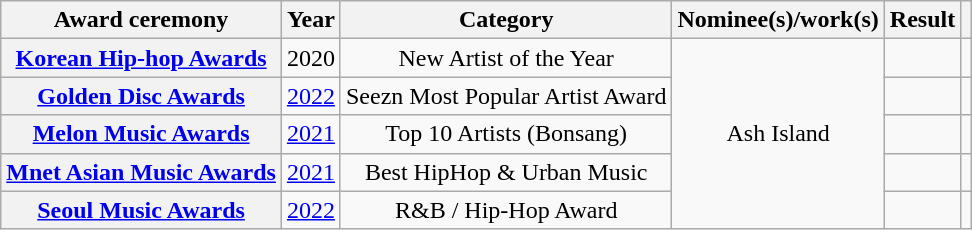<table class="wikitable sortable plainrowheaders" style="text-align:center;">
<tr>
<th scope="col">Award ceremony</th>
<th scope="col">Year</th>
<th scope="col">Category</th>
<th scope="col">Nominee(s)/work(s)</th>
<th scope="col">Result</th>
<th scope="col" class="unsortable"></th>
</tr>
<tr>
<th scope="row"><a href='#'>Korean Hip-hop Awards</a></th>
<td>2020</td>
<td>New Artist of the Year</td>
<td rowspan="5" align="center">Ash Island</td>
<td></td>
<td></td>
</tr>
<tr>
<th scope="row"><a href='#'>Golden Disc Awards</a></th>
<td><a href='#'>2022</a></td>
<td>Seezn Most Popular Artist Award</td>
<td></td>
<td style="text-align:center;"></td>
</tr>
<tr>
<th scope="row"><a href='#'>Melon Music Awards</a></th>
<td><a href='#'>2021</a></td>
<td>Top 10 Artists (Bonsang)</td>
<td></td>
<td></td>
</tr>
<tr>
<th scope="row"><a href='#'>Mnet Asian Music Awards</a></th>
<td><a href='#'>2021</a></td>
<td>Best HipHop & Urban Music</td>
<td></td>
<td></td>
</tr>
<tr>
<th scope="row"><a href='#'>Seoul Music Awards</a></th>
<td><a href='#'>2022</a></td>
<td>R&B / Hip-Hop Award</td>
<td></td>
<td></td>
</tr>
</table>
